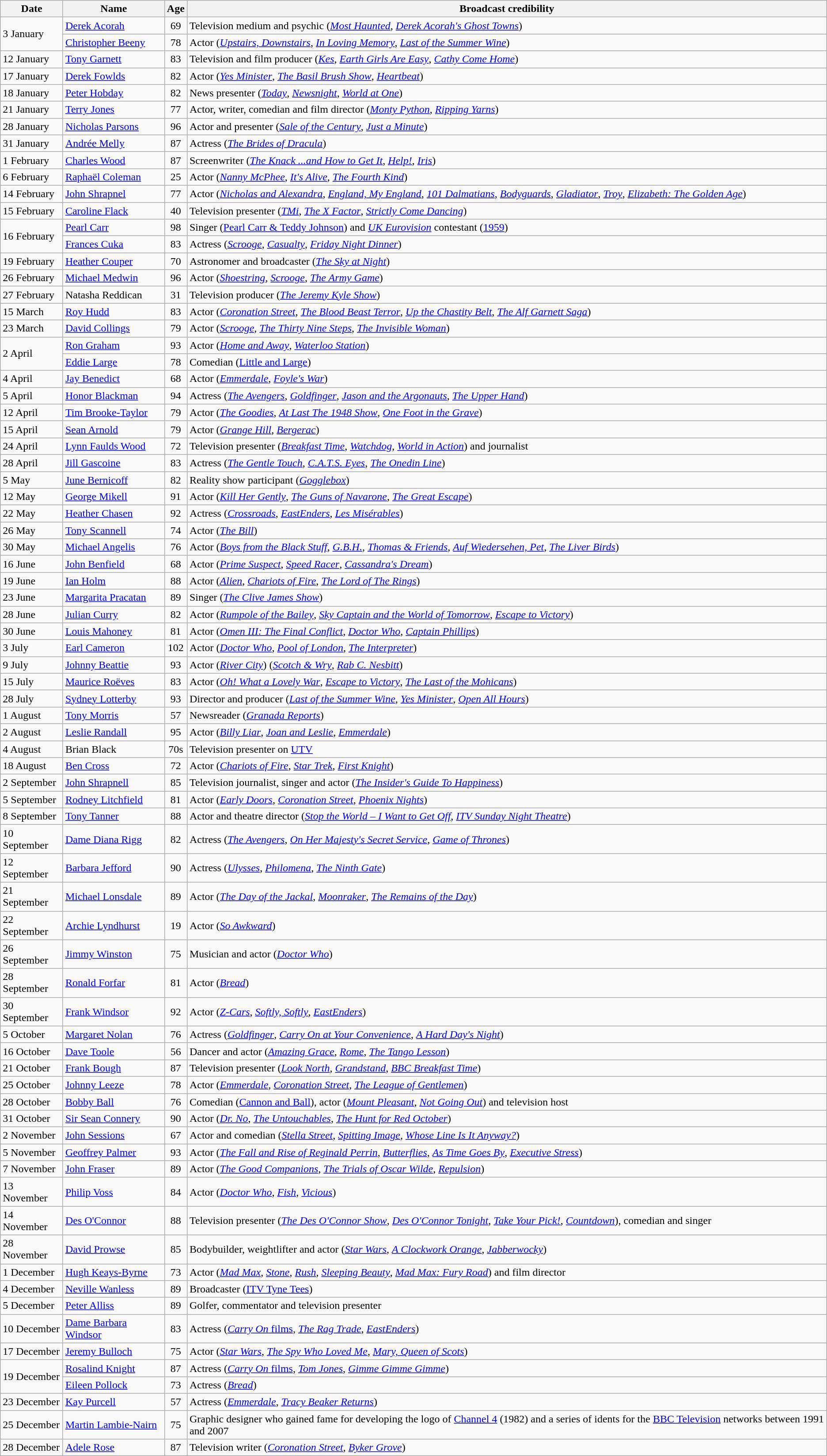<table class="wikitable">
<tr>
<th>Date</th>
<th>Name</th>
<th>Age</th>
<th>Broadcast credibility</th>
</tr>
<tr>
<td rowspan=2>3 January</td>
<td><a href='#'>Derek Acorah</a></td>
<td align=center>69</td>
<td>Television medium and psychic (<em><a href='#'>Most Haunted</a></em>, <em><a href='#'>Derek Acorah's Ghost Towns</a></em>)</td>
</tr>
<tr>
<td><a href='#'>Christopher Beeny</a></td>
<td align=center>78</td>
<td>Actor (<em><a href='#'>Upstairs, Downstairs</a></em>, <em><a href='#'>In Loving Memory</a></em>, <em><a href='#'>Last of the Summer Wine</a></em>)</td>
</tr>
<tr>
<td>12 January</td>
<td><a href='#'>Tony Garnett</a></td>
<td align=center>83</td>
<td>Television and film producer (<em><a href='#'>Kes</a></em>, <em><a href='#'>Earth Girls Are Easy</a></em>, <em><a href='#'>Cathy Come Home</a></em>)</td>
</tr>
<tr>
<td>17 January</td>
<td><a href='#'>Derek Fowlds</a></td>
<td align=center>82</td>
<td>Actor (<em><a href='#'>Yes Minister</a></em>, <em><a href='#'>The Basil Brush Show</a></em>, <em><a href='#'>Heartbeat</a></em>)</td>
</tr>
<tr>
<td>18 January</td>
<td><a href='#'>Peter Hobday</a></td>
<td align=center>82</td>
<td>News presenter (<em><a href='#'>Today</a></em>, <em><a href='#'>Newsnight</a></em>, <em><a href='#'>World at One</a></em>)</td>
</tr>
<tr>
<td>21 January</td>
<td><a href='#'>Terry Jones</a></td>
<td align=center>77</td>
<td>Actor, writer, comedian and film director (<em><a href='#'>Monty Python</a></em>, <em><a href='#'>Ripping Yarns</a></em>)</td>
</tr>
<tr>
<td>28 January</td>
<td><a href='#'>Nicholas Parsons</a></td>
<td align=center>96</td>
<td>Actor and presenter (<em><a href='#'>Sale of the Century</a></em>, <em><a href='#'>Just a Minute</a></em>)</td>
</tr>
<tr>
<td>31 January</td>
<td><a href='#'>Andrée Melly</a></td>
<td align=center>87</td>
<td>Actress (<em><a href='#'>The Brides of Dracula</a></em>)</td>
</tr>
<tr>
<td>1 February</td>
<td><a href='#'>Charles Wood</a></td>
<td align=center>87</td>
<td>Screenwriter (<em><a href='#'>The Knack ...and How to Get It</a></em>, <em><a href='#'>Help!</a></em>, <em><a href='#'>Iris</a></em>)</td>
</tr>
<tr>
<td>6 February</td>
<td><a href='#'>Raphaël Coleman</a></td>
<td align=center>25</td>
<td>Actor (<em><a href='#'>Nanny McPhee</a></em>, <em><a href='#'>It's Alive</a></em>, <em><a href='#'>The Fourth Kind</a></em>)</td>
</tr>
<tr>
<td>14 February</td>
<td><a href='#'>John Shrapnel</a></td>
<td align=center>77</td>
<td>Actor (<em><a href='#'>Nicholas and Alexandra</a></em>, <em><a href='#'>England, My England</a></em>, <em><a href='#'>101 Dalmatians</a></em>, <em><a href='#'>Bodyguards</a></em>, <em><a href='#'>Gladiator</a></em>, <em><a href='#'>Troy</a></em>, <em><a href='#'>Elizabeth: The Golden Age</a></em>)</td>
</tr>
<tr>
<td>15 February</td>
<td><a href='#'>Caroline Flack</a></td>
<td align=center>40</td>
<td>Television presenter (<em><a href='#'>TMi</a></em>, <em><a href='#'>The X Factor</a></em>, <em><a href='#'>Strictly Come Dancing</a></em>)</td>
</tr>
<tr>
<td rowspan=2>16 February</td>
<td><a href='#'>Pearl Carr</a></td>
<td align=center>98</td>
<td>Singer (<a href='#'>Pearl Carr & Teddy Johnson</a>) and <em><a href='#'>UK Eurovision</a></em> contestant (<a href='#'>1959</a>)</td>
</tr>
<tr>
<td><a href='#'>Frances Cuka</a></td>
<td align=center>83</td>
<td>Actress (<em><a href='#'>Scrooge</a></em>, <em><a href='#'>Casualty</a></em>, <em><a href='#'>Friday Night Dinner</a></em>)</td>
</tr>
<tr>
<td>19 February</td>
<td><a href='#'>Heather Couper</a></td>
<td align=center>70</td>
<td>Astronomer and broadcaster (<em><a href='#'>The Sky at Night</a></em>)</td>
</tr>
<tr>
<td>26 February</td>
<td><a href='#'>Michael Medwin</a></td>
<td align=center>96</td>
<td>Actor (<em><a href='#'>Shoestring</a></em>, <em><a href='#'>Scrooge</a></em>, <em><a href='#'>The Army Game</a></em>)</td>
</tr>
<tr>
<td>27 February</td>
<td>Natasha Reddican</td>
<td align=center>31</td>
<td>Television producer (<em><a href='#'>The Jeremy Kyle Show</a></em>)</td>
</tr>
<tr>
<td>15 March</td>
<td><a href='#'>Roy Hudd</a></td>
<td align=center>83</td>
<td>Actor (<em><a href='#'>Coronation Street</a></em>, <em><a href='#'>The Blood Beast Terror</a></em>, <em><a href='#'>Up the Chastity Belt</a></em>, <em><a href='#'>The Alf Garnett Saga</a></em>)</td>
</tr>
<tr>
<td>23 March</td>
<td><a href='#'>David Collings</a></td>
<td align=center>79</td>
<td>Actor (<em><a href='#'>Scrooge</a></em>, <em><a href='#'>The Thirty Nine Steps</a></em>, <em><a href='#'>The Invisible Woman</a></em>)</td>
</tr>
<tr>
<td rowspan=2>2 April</td>
<td><a href='#'>Ron Graham</a></td>
<td align=center>93</td>
<td>Actor (<em><a href='#'>Home and Away</a></em>, <em><a href='#'>Waterloo Station</a></em>)</td>
</tr>
<tr>
<td><a href='#'>Eddie Large</a></td>
<td align=center>78</td>
<td>Comedian (<a href='#'>Little and Large</a>)</td>
</tr>
<tr>
<td>4 April</td>
<td><a href='#'>Jay Benedict</a></td>
<td align=center>68</td>
<td>Actor (<em><a href='#'>Emmerdale</a></em>, <em><a href='#'>Foyle's War</a></em>)</td>
</tr>
<tr>
<td>5 April</td>
<td><a href='#'>Honor Blackman</a></td>
<td align=center>94</td>
<td>Actress (<em><a href='#'>The Avengers</a></em>, <em><a href='#'>Goldfinger</a></em>, <em><a href='#'>Jason and the Argonauts</a></em>, <em><a href='#'>The Upper Hand</a></em>)</td>
</tr>
<tr>
<td>12 April</td>
<td><a href='#'>Tim Brooke-Taylor</a></td>
<td align=center>79</td>
<td>Actor (<em><a href='#'>The Goodies</a></em>, <em><a href='#'>At Last The 1948 Show</a></em>, <em><a href='#'>One Foot in the Grave</a></em>)</td>
</tr>
<tr>
<td>15 April</td>
<td><a href='#'>Sean Arnold</a></td>
<td align=center>79</td>
<td>Actor (<em><a href='#'>Grange Hill</a></em>, <em><a href='#'>Bergerac</a></em>)</td>
</tr>
<tr>
<td>24 April</td>
<td><a href='#'>Lynn Faulds Wood</a></td>
<td align=center>72</td>
<td>Television presenter (<em><a href='#'>Breakfast Time</a></em>, <em><a href='#'>Watchdog</a></em>, <em><a href='#'>World in Action</a></em>) and journalist</td>
</tr>
<tr>
<td>28 April</td>
<td><a href='#'>Jill Gascoine</a></td>
<td align=center>83</td>
<td>Actress (<em><a href='#'>The Gentle Touch</a></em>, <em><a href='#'>C.A.T.S. Eyes</a></em>, <em><a href='#'>The Onedin Line</a></em>)</td>
</tr>
<tr>
<td>5 May</td>
<td><a href='#'>June Bernicoff</a></td>
<td align=center>82</td>
<td>Reality show participant (<em><a href='#'>Gogglebox</a></em>)</td>
</tr>
<tr>
<td>12 May</td>
<td><a href='#'>George Mikell</a></td>
<td align=center>91</td>
<td>Actor (<em><a href='#'>Kill Her Gently</a></em>, <em><a href='#'>The Guns of Navarone</a></em>, <em><a href='#'>The Great Escape</a></em>)</td>
</tr>
<tr>
<td>22 May</td>
<td><a href='#'>Heather Chasen</a></td>
<td align=center>92</td>
<td>Actress (<em><a href='#'>Crossroads</a></em>, <em><a href='#'>EastEnders</a></em>, <em><a href='#'>Les Misérables</a></em>)</td>
</tr>
<tr>
<td>26 May</td>
<td><a href='#'>Tony Scannell</a></td>
<td align=center>74</td>
<td>Actor (<em><a href='#'>The Bill</a></em>)</td>
</tr>
<tr>
<td>30 May</td>
<td><a href='#'>Michael Angelis</a></td>
<td align=center>76</td>
<td>Actor (<em><a href='#'>Boys from the Black Stuff</a></em>, <em><a href='#'>G.B.H.</a></em>, <em><a href='#'>Thomas & Friends</a></em>, <em><a href='#'>Auf Wiedersehen, Pet</a></em>, <em><a href='#'>The Liver Birds</a></em>)</td>
</tr>
<tr>
<td>16 June</td>
<td><a href='#'>John Benfield</a></td>
<td align=center>68</td>
<td>Actor (<em><a href='#'>Prime Suspect</a></em>, <em><a href='#'>Speed Racer</a></em>, <em><a href='#'>Cassandra's Dream</a></em>)</td>
</tr>
<tr>
<td>19 June</td>
<td><a href='#'>Ian Holm</a></td>
<td align=center>88</td>
<td>Actor (<em><a href='#'>Alien</a></em>, <em><a href='#'>Chariots of Fire</a></em>, <em><a href='#'>The Lord of The Rings</a></em>)</td>
</tr>
<tr>
<td>23 June</td>
<td><a href='#'>Margarita Pracatan</a></td>
<td align=center>89</td>
<td>Singer (<em><a href='#'>The Clive James Show</a></em>)</td>
</tr>
<tr>
<td>28 June</td>
<td><a href='#'>Julian Curry</a></td>
<td align=center>82</td>
<td>Actor (<em><a href='#'>Rumpole of the Bailey</a></em>, <em><a href='#'>Sky Captain and the World of Tomorrow</a></em>, <em><a href='#'>Escape to Victory</a></em>)</td>
</tr>
<tr>
<td>30 June</td>
<td><a href='#'>Louis Mahoney</a></td>
<td align=center>81</td>
<td>Actor (<em><a href='#'>Omen III: The Final Conflict</a></em>, <em><a href='#'>Doctor Who</a></em>, <em><a href='#'>Captain Phillips</a></em>)</td>
</tr>
<tr>
<td>3 July</td>
<td><a href='#'>Earl Cameron</a></td>
<td align=center>102</td>
<td>Actor (<em><a href='#'>Doctor Who</a></em>, <em><a href='#'>Pool of London</a></em>, <em><a href='#'>The Interpreter</a></em>)</td>
</tr>
<tr>
<td>9 July</td>
<td><a href='#'>Johnny Beattie</a></td>
<td align=center>93</td>
<td>Actor (<em><a href='#'>River City</a></em>) (<em><a href='#'>Scotch & Wry</a></em>, <em><a href='#'>Rab C. Nesbitt</a></em>)</td>
</tr>
<tr>
<td>15 July</td>
<td><a href='#'>Maurice Roëves</a></td>
<td align=center>83</td>
<td>Actor (<em><a href='#'>Oh! What a Lovely War</a></em>, <em><a href='#'>Escape to Victory</a></em>, <em><a href='#'>The Last of the Mohicans</a></em>)</td>
</tr>
<tr>
<td>28 July</td>
<td><a href='#'>Sydney Lotterby</a></td>
<td align=center>93</td>
<td>Director and producer (<em><a href='#'>Last of the Summer Wine</a></em>, <em><a href='#'>Yes Minister</a></em>, <em><a href='#'>Open All Hours</a></em>)</td>
</tr>
<tr>
<td>1 August</td>
<td><a href='#'>Tony Morris</a></td>
<td align=center>57</td>
<td>Newsreader (<em><a href='#'>Granada Reports</a></em>)</td>
</tr>
<tr>
<td>2 August</td>
<td><a href='#'>Leslie Randall</a></td>
<td align=center>95</td>
<td>Actor (<em><a href='#'>Billy Liar</a></em>, <em><a href='#'>Joan and Leslie</a></em>, <em><a href='#'>Emmerdale</a></em>)</td>
</tr>
<tr>
<td>4 August</td>
<td>Brian Black</td>
<td align=center>70s</td>
<td>Television presenter on <a href='#'>UTV</a></td>
</tr>
<tr>
<td>18 August</td>
<td><a href='#'>Ben Cross</a></td>
<td align=center>72</td>
<td>Actor (<em><a href='#'>Chariots of Fire</a></em>, <em><a href='#'>Star Trek</a></em>, <em><a href='#'>First Knight</a></em>)</td>
</tr>
<tr>
<td>2 September</td>
<td><a href='#'>John Shrapnell</a></td>
<td align=center>85</td>
<td>Television journalist, singer and actor (<em><a href='#'>The Insider's Guide To Happiness</a></em>)</td>
</tr>
<tr>
<td>5 September</td>
<td><a href='#'>Rodney Litchfield</a></td>
<td align=center>81</td>
<td>Actor (<em><a href='#'>Early Doors</a></em>, <em><a href='#'>Coronation Street</a></em>, <em><a href='#'>Phoenix Nights</a></em>)</td>
</tr>
<tr>
<td>8 September</td>
<td><a href='#'>Tony Tanner</a></td>
<td align=center>88</td>
<td>Actor and theatre director (<em><a href='#'>Stop the World – I Want to Get Off</a></em>, <em><a href='#'>ITV Sunday Night Theatre</a></em>)</td>
</tr>
<tr>
<td>10 September</td>
<td><a href='#'>Dame Diana Rigg</a></td>
<td align=center>82</td>
<td>Actress (<em><a href='#'>The Avengers</a></em>, <em><a href='#'>On Her Majesty's Secret Service</a></em>, <em><a href='#'>Game of Thrones</a></em>)</td>
</tr>
<tr>
<td>12 September</td>
<td><a href='#'>Barbara Jefford</a></td>
<td align=center>90</td>
<td>Actress (<em><a href='#'>Ulysses</a></em>, <em><a href='#'>Philomena</a></em>, <em><a href='#'>The Ninth Gate</a></em>)</td>
</tr>
<tr>
<td>21 September</td>
<td><a href='#'>Michael Lonsdale</a></td>
<td align=center>89</td>
<td>Actor (<em><a href='#'>The Day of the Jackal</a></em>, <em><a href='#'>Moonraker</a></em>, <em><a href='#'>The Remains of the Day</a></em>)</td>
</tr>
<tr>
<td>22 September</td>
<td><a href='#'>Archie Lyndhurst</a></td>
<td align="center">19</td>
<td>Actor (<em><a href='#'>So Awkward</a></em>)</td>
</tr>
<tr>
<td>26 September</td>
<td><a href='#'>Jimmy Winston</a></td>
<td align=center>75</td>
<td>Musician and actor (<em><a href='#'>Doctor Who</a></em>)</td>
</tr>
<tr>
<td>28 September</td>
<td><a href='#'>Ronald Forfar</a></td>
<td align=center>81</td>
<td>Actor (<em><a href='#'>Bread</a></em>)</td>
</tr>
<tr>
<td>30 September</td>
<td><a href='#'>Frank Windsor</a></td>
<td align="center">92</td>
<td>Actor (<em><a href='#'>Z-Cars</a></em>, <em><a href='#'>Softly, Softly</a></em>, <em><a href='#'>EastEnders</a></em>)</td>
</tr>
<tr>
<td>5 October</td>
<td><a href='#'>Margaret Nolan</a></td>
<td align=center>76</td>
<td>Actress (<em><a href='#'>Goldfinger</a></em>, <em><a href='#'>Carry On at Your Convenience</a></em>, <em><a href='#'>A Hard Day's Night</a></em>)</td>
</tr>
<tr>
<td>16 October</td>
<td><a href='#'>Dave Toole</a></td>
<td align=center>56</td>
<td>Dancer and actor (<em><a href='#'>Amazing Grace</a></em>, <em><a href='#'>Rome</a></em>, <em><a href='#'>The Tango Lesson</a></em>)</td>
</tr>
<tr>
<td>21 October</td>
<td><a href='#'>Frank Bough</a></td>
<td align=center>87</td>
<td>Television presenter (<em><a href='#'>Look North</a></em>, <em><a href='#'>Grandstand</a></em>, <em><a href='#'>BBC Breakfast Time</a></em>)</td>
</tr>
<tr>
<td>25 October</td>
<td><a href='#'>Johnny Leeze</a></td>
<td align=center>78</td>
<td>Actor (<em><a href='#'>Emmerdale</a></em>, <em><a href='#'>Coronation Street</a></em>, <em><a href='#'>The League of Gentlemen</a></em>)</td>
</tr>
<tr>
<td>28 October</td>
<td><a href='#'>Bobby Ball</a></td>
<td align=center>76</td>
<td>Comedian (<a href='#'>Cannon and Ball</a>), actor (<em><a href='#'>Mount Pleasant</a></em>, <em><a href='#'>Not Going Out</a></em>) and television host</td>
</tr>
<tr>
<td>31 October</td>
<td><a href='#'>Sir Sean Connery</a></td>
<td align=center>90</td>
<td>Actor (<em><a href='#'>Dr. No</a></em>, <em><a href='#'>The Untouchables</a></em>, <em><a href='#'>The Hunt for Red October</a></em>)</td>
</tr>
<tr>
<td>2 November</td>
<td><a href='#'>John Sessions</a></td>
<td align=center>67</td>
<td>Actor and comedian (<em><a href='#'>Stella Street</a></em>, <em><a href='#'>Spitting Image</a></em>, <em><a href='#'>Whose Line Is It Anyway?</a></em>)</td>
</tr>
<tr>
<td>5 November</td>
<td><a href='#'>Geoffrey Palmer</a></td>
<td align=center>93</td>
<td>Actor (<em><a href='#'>The Fall and Rise of Reginald Perrin</a></em>, <em><a href='#'>Butterflies</a></em>, <em><a href='#'>As Time Goes By</a></em>, <em><a href='#'>Executive Stress</a></em>)</td>
</tr>
<tr>
<td>7 November</td>
<td><a href='#'>John Fraser</a></td>
<td align=center>89</td>
<td>Actor (<em><a href='#'>The Good Companions</a></em>, <em><a href='#'>The Trials of Oscar Wilde</a></em>, <em><a href='#'>Repulsion</a></em>)</td>
</tr>
<tr>
<td>13 November</td>
<td><a href='#'>Philip Voss</a></td>
<td align=center>84</td>
<td>Actor (<em><a href='#'>Doctor Who</a></em>, <em><a href='#'>Fish</a></em>, <em><a href='#'>Vicious</a></em>)</td>
</tr>
<tr>
<td>14 November</td>
<td><a href='#'>Des O'Connor</a></td>
<td align=center>88</td>
<td>Television presenter (<em><a href='#'>The Des O'Connor Show</a></em>, <em><a href='#'>Des O'Connor Tonight</a></em>, <em><a href='#'>Take Your Pick!</a></em>, <em><a href='#'>Countdown</a></em>), comedian and singer</td>
</tr>
<tr>
<td>28 November</td>
<td><a href='#'>David Prowse</a></td>
<td align=center>85</td>
<td>Bodybuilder, weightlifter and actor (<em><a href='#'>Star Wars</a></em>, <em><a href='#'>A Clockwork Orange</a></em>, <em><a href='#'>Jabberwocky</a></em>)</td>
</tr>
<tr>
<td>1 December</td>
<td><a href='#'>Hugh Keays-Byrne</a></td>
<td align=center>73</td>
<td>Actor (<em><a href='#'>Mad Max</a></em>, <em><a href='#'>Stone</a></em>, <em><a href='#'>Rush</a></em>, <em><a href='#'>Sleeping Beauty</a></em>, <em><a href='#'>Mad Max: Fury Road</a></em>) and film director</td>
</tr>
<tr>
<td>4 December</td>
<td><a href='#'>Neville Wanless</a></td>
<td align=center>89</td>
<td>Broadcaster (<a href='#'>ITV Tyne Tees</a>)</td>
</tr>
<tr>
<td>5 December</td>
<td><a href='#'>Peter Alliss</a></td>
<td align=center>89</td>
<td>Golfer, commentator and television presenter</td>
</tr>
<tr>
<td>10 December</td>
<td><a href='#'>Dame Barbara Windsor</a></td>
<td align=center>83</td>
<td>Actress (<a href='#'><em>Carry On</em> films</a>, <em><a href='#'>The Rag Trade</a></em>, <em><a href='#'>EastEnders</a></em>)</td>
</tr>
<tr>
<td>17 December</td>
<td><a href='#'>Jeremy Bulloch</a></td>
<td align=center>75</td>
<td>Actor (<em><a href='#'>Star Wars</a></em>, <em><a href='#'>The Spy Who Loved Me</a></em>, <em><a href='#'>Mary, Queen of Scots</a></em>)</td>
</tr>
<tr>
<td rowspan=2>19 December</td>
<td><a href='#'>Rosalind Knight</a></td>
<td align=center>87</td>
<td>Actress (<a href='#'><em>Carry On</em> films</a>, <em><a href='#'>Tom Jones</a></em>, <em><a href='#'>Gimme Gimme Gimme</a></em>)</td>
</tr>
<tr>
<td><a href='#'>Eileen Pollock</a></td>
<td align=center>73</td>
<td>Actress (<em><a href='#'>Bread</a></em>)</td>
</tr>
<tr>
<td>23 December</td>
<td><a href='#'>Kay Purcell</a></td>
<td align=center>57</td>
<td>Actress (<em><a href='#'>Emmerdale</a></em>, <em><a href='#'>Tracy Beaker Returns</a></em>)</td>
</tr>
<tr>
<td>25 December</td>
<td><a href='#'>Martin Lambie-Nairn</a></td>
<td align="center">75</td>
<td>Graphic designer who gained fame for developing the logo of <a href='#'>Channel 4</a> (1982) and a series of idents for the <a href='#'>BBC Television</a> networks between 1991 and 2007</td>
</tr>
<tr>
<td>28 December</td>
<td><a href='#'>Adele Rose</a></td>
<td align=center>87</td>
<td>Television writer (<em><a href='#'>Coronation Street</a></em>, <em><a href='#'>Byker Grove</a></em>)</td>
</tr>
</table>
